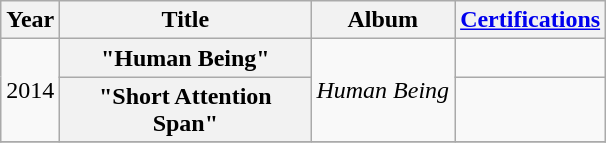<table class="wikitable plainrowheaders" style="text-align:center;">
<tr>
<th scope="col" rowspan="1">Year</th>
<th scope="col" rowspan="1" style="width:10em;">Title</th>
<th scope="col" rowspan="1">Album</th>
<th scope="col" rowspan="1"><a href='#'>Certifications</a></th>
</tr>
<tr>
<td rowspan="2">2014</td>
<th scope="row">"Human Being"</th>
<td rowspan="2"><em> Human Being</em></td>
<td></td>
</tr>
<tr>
<th scope="row">"Short Attention Span"</th>
<td></td>
</tr>
<tr>
</tr>
</table>
